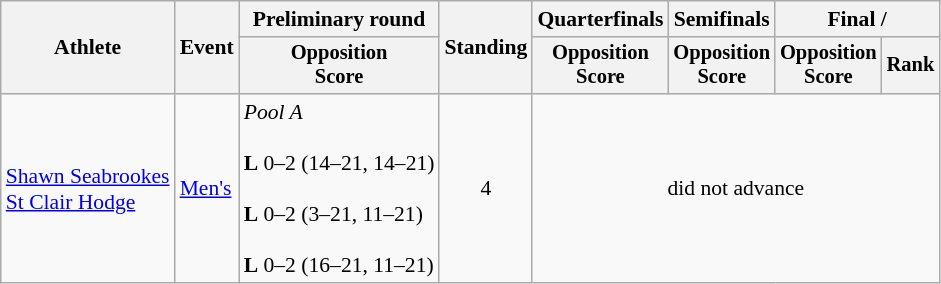<table class=wikitable style="font-size:90%">
<tr>
<th rowspan="2">Athlete</th>
<th rowspan="2">Event</th>
<th>Preliminary round</th>
<th rowspan="2">Standing</th>
<th>Quarterfinals</th>
<th>Semifinals</th>
<th colspan=2>Final / </th>
</tr>
<tr style="font-size:95%">
<th>Opposition<br>Score</th>
<th>Opposition<br>Score</th>
<th>Opposition<br>Score</th>
<th>Opposition<br>Score</th>
<th>Rank</th>
</tr>
<tr align=center>
<td align=left><a href='#'>Shawn Seabrookes</a><br><a href='#'>St Clair Hodge</a></td>
<td align=left><a href='#'>Men's</a></td>
<td align=left><em>Pool A</em><br><br><strong>L</strong> 0–2 (14–21, 14–21)<br><br><strong>L</strong> 0–2 (3–21, 11–21)<br><br><strong>L</strong> 0–2 (16–21, 11–21)</td>
<td>4</td>
<td colspan=4>did not advance</td>
</tr>
</table>
